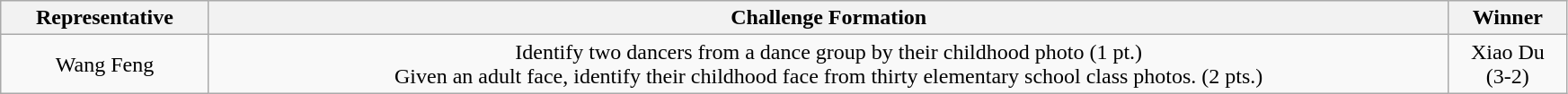<table class="wikitable" style="width:92%; text-align:center">
<tr>
<th>Representative</th>
<th>Challenge Formation</th>
<th>Winner</th>
</tr>
<tr>
<td>Wang Feng</td>
<td>Identify two dancers from a dance group by their childhood photo (1 pt.)<br>Given an adult face, identify their childhood face from thirty elementary school class photos. (2 pts.)</td>
<td>Xiao Du<br>(3-2)</td>
</tr>
</table>
